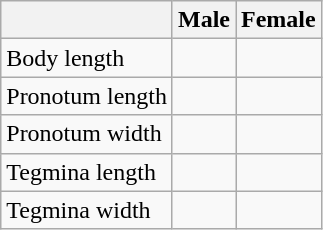<table class="wikitable">
<tr>
<th></th>
<th>Male</th>
<th>Female</th>
</tr>
<tr>
<td>Body length</td>
<td></td>
<td></td>
</tr>
<tr>
<td>Pronotum length</td>
<td></td>
<td></td>
</tr>
<tr>
<td>Pronotum width</td>
<td></td>
<td></td>
</tr>
<tr>
<td>Tegmina length</td>
<td></td>
<td></td>
</tr>
<tr>
<td>Tegmina width</td>
<td></td>
<td></td>
</tr>
</table>
